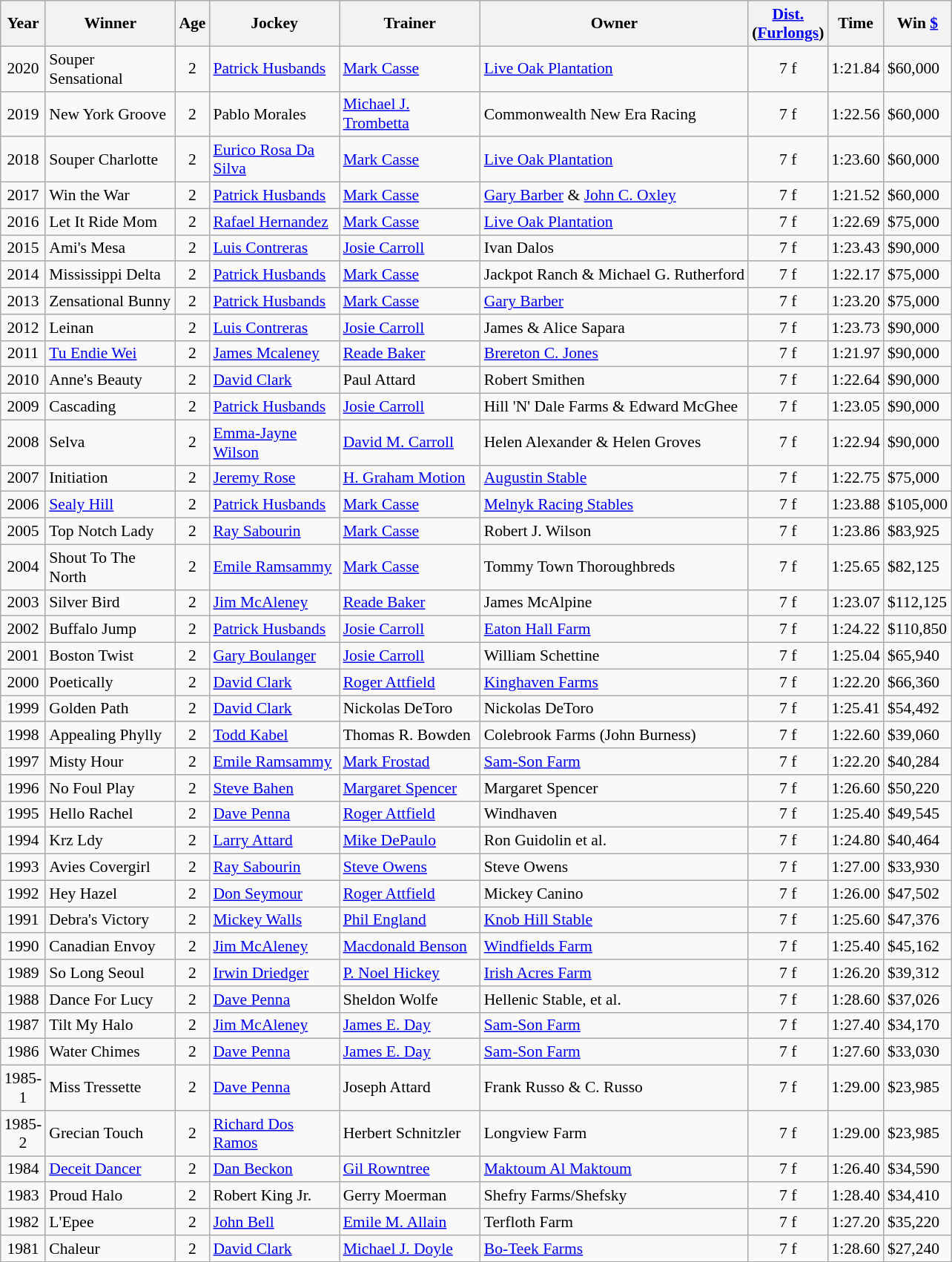<table class="wikitable sortable" style="font-size:90%">
<tr>
<th style="width:30px">Year<br></th>
<th style="width:110px">Winner<br></th>
<th style="width:20px">Age<br></th>
<th style="width:110px">Jockey<br></th>
<th style="width:120px">Trainer<br></th>
<th>Owner<br></th>
<th style="width:25px"><a href='#'>Dist.</a><br> <span>(<a href='#'>Furlongs</a>)</span></th>
<th style="width:25px">Time<br></th>
<th style="width:35px">Win <a href='#'>$</a><br></th>
</tr>
<tr>
<td align=center>2020</td>
<td>Souper Sensational</td>
<td align=center>2</td>
<td><a href='#'>Patrick Husbands</a></td>
<td><a href='#'>Mark Casse</a></td>
<td><a href='#'>Live Oak Plantation</a></td>
<td align=center>7 f</td>
<td>1:21.84</td>
<td>$60,000</td>
</tr>
<tr>
<td align=center>2019</td>
<td>New York Groove</td>
<td align=center>2</td>
<td>Pablo Morales</td>
<td><a href='#'>Michael J. Trombetta</a></td>
<td>Commonwealth New Era Racing</td>
<td align=center>7 f</td>
<td>1:22.56</td>
<td>$60,000</td>
</tr>
<tr>
<td align=center>2018</td>
<td>Souper Charlotte</td>
<td align=center>2</td>
<td><a href='#'>Eurico Rosa Da Silva</a></td>
<td><a href='#'>Mark Casse</a></td>
<td><a href='#'>Live Oak Plantation</a></td>
<td align=center>7 f</td>
<td>1:23.60</td>
<td>$60,000</td>
</tr>
<tr>
<td align=center>2017</td>
<td>Win the War</td>
<td align=center>2</td>
<td><a href='#'>Patrick Husbands</a></td>
<td><a href='#'>Mark Casse</a></td>
<td><a href='#'>Gary Barber</a> & <a href='#'>John C. Oxley</a></td>
<td align=center>7 f</td>
<td>1:21.52</td>
<td>$60,000</td>
</tr>
<tr>
<td align=center>2016</td>
<td>Let It Ride Mom</td>
<td align=center>2</td>
<td><a href='#'>Rafael Hernandez</a></td>
<td><a href='#'>Mark Casse</a></td>
<td><a href='#'>Live Oak Plantation</a></td>
<td align=center>7 f</td>
<td>1:22.69</td>
<td>$75,000</td>
</tr>
<tr>
<td align=center>2015</td>
<td>Ami's Mesa</td>
<td align=center>2</td>
<td><a href='#'>Luis Contreras</a></td>
<td><a href='#'>Josie Carroll</a></td>
<td>Ivan Dalos</td>
<td align=center>7 f</td>
<td>1:23.43</td>
<td>$90,000</td>
</tr>
<tr>
<td align=center>2014</td>
<td>Mississippi Delta</td>
<td align=center>2</td>
<td><a href='#'>Patrick Husbands</a></td>
<td><a href='#'>Mark Casse</a></td>
<td>Jackpot Ranch & Michael G. Rutherford</td>
<td align=center>7 f</td>
<td>1:22.17</td>
<td>$75,000</td>
</tr>
<tr>
<td align=center>2013</td>
<td>Zensational Bunny</td>
<td align=center>2</td>
<td><a href='#'>Patrick Husbands</a></td>
<td><a href='#'>Mark Casse</a></td>
<td><a href='#'>Gary Barber</a></td>
<td align=center>7 f</td>
<td>1:23.20</td>
<td>$75,000</td>
</tr>
<tr>
<td align=center>2012</td>
<td>Leinan</td>
<td align=center>2</td>
<td><a href='#'>Luis Contreras</a></td>
<td><a href='#'>Josie Carroll</a></td>
<td>James & Alice Sapara</td>
<td align=center>7 f</td>
<td>1:23.73</td>
<td>$90,000</td>
</tr>
<tr>
<td align=center>2011</td>
<td><a href='#'>Tu Endie Wei</a></td>
<td align=center>2</td>
<td><a href='#'>James Mcaleney</a></td>
<td><a href='#'>Reade Baker</a></td>
<td><a href='#'>Brereton C. Jones</a></td>
<td align=center>7 f</td>
<td>1:21.97</td>
<td>$90,000</td>
</tr>
<tr>
<td align=center>2010</td>
<td>Anne's Beauty</td>
<td align=center>2</td>
<td><a href='#'>David Clark</a></td>
<td>Paul Attard</td>
<td>Robert Smithen</td>
<td align=center>7 f</td>
<td>1:22.64</td>
<td>$90,000</td>
</tr>
<tr>
<td align=center>2009</td>
<td>Cascading</td>
<td align=center>2</td>
<td><a href='#'>Patrick Husbands</a></td>
<td><a href='#'>Josie Carroll</a></td>
<td>Hill 'N' Dale Farms & Edward McGhee</td>
<td align=center>7 f</td>
<td>1:23.05</td>
<td>$90,000</td>
</tr>
<tr>
<td align=center>2008</td>
<td>Selva</td>
<td align=center>2</td>
<td><a href='#'>Emma-Jayne Wilson</a></td>
<td><a href='#'>David M. Carroll</a></td>
<td>Helen Alexander & Helen Groves</td>
<td align=center>7 f</td>
<td>1:22.94</td>
<td>$90,000</td>
</tr>
<tr>
<td align=center>2007</td>
<td>Initiation</td>
<td align=center>2</td>
<td><a href='#'>Jeremy Rose</a></td>
<td><a href='#'>H. Graham Motion</a></td>
<td><a href='#'>Augustin Stable</a></td>
<td align=center>7 f</td>
<td>1:22.75</td>
<td>$75,000</td>
</tr>
<tr>
<td align=center>2006</td>
<td><a href='#'>Sealy Hill</a></td>
<td align=center>2</td>
<td><a href='#'>Patrick Husbands</a></td>
<td><a href='#'>Mark Casse</a></td>
<td><a href='#'>Melnyk Racing Stables</a></td>
<td align=center>7 f</td>
<td>1:23.88</td>
<td>$105,000</td>
</tr>
<tr>
<td align=center>2005</td>
<td>Top Notch Lady</td>
<td align=center>2</td>
<td><a href='#'>Ray Sabourin</a></td>
<td><a href='#'>Mark Casse</a></td>
<td>Robert J. Wilson</td>
<td align=center>7 f</td>
<td>1:23.86</td>
<td>$83,925</td>
</tr>
<tr>
<td align=center>2004</td>
<td>Shout To The North</td>
<td align=center>2</td>
<td><a href='#'>Emile Ramsammy</a></td>
<td><a href='#'>Mark Casse</a></td>
<td>Tommy Town Thoroughbreds</td>
<td align=center>7 f</td>
<td>1:25.65</td>
<td>$82,125</td>
</tr>
<tr>
<td align=center>2003</td>
<td>Silver Bird</td>
<td align=center>2</td>
<td><a href='#'>Jim McAleney</a></td>
<td><a href='#'>Reade Baker</a></td>
<td>James McAlpine</td>
<td align=center>7 f</td>
<td>1:23.07</td>
<td>$112,125</td>
</tr>
<tr>
<td align=center>2002</td>
<td>Buffalo Jump</td>
<td align=center>2</td>
<td><a href='#'>Patrick Husbands</a></td>
<td><a href='#'>Josie Carroll</a></td>
<td><a href='#'>Eaton Hall Farm</a></td>
<td align=center>7 f</td>
<td>1:24.22</td>
<td>$110,850</td>
</tr>
<tr>
<td align=center>2001</td>
<td>Boston Twist</td>
<td align=center>2</td>
<td><a href='#'>Gary Boulanger</a></td>
<td><a href='#'>Josie Carroll</a></td>
<td>William Schettine</td>
<td align=center>7 f</td>
<td>1:25.04</td>
<td>$65,940</td>
</tr>
<tr>
<td align=center>2000</td>
<td>Poetically</td>
<td align=center>2</td>
<td><a href='#'>David Clark</a></td>
<td><a href='#'>Roger Attfield</a></td>
<td><a href='#'>Kinghaven Farms</a></td>
<td align=center>7 f</td>
<td>1:22.20</td>
<td>$66,360</td>
</tr>
<tr>
<td align=center>1999</td>
<td>Golden Path</td>
<td align=center>2</td>
<td><a href='#'>David Clark</a></td>
<td>Nickolas DeToro</td>
<td>Nickolas DeToro</td>
<td align=center>7 f</td>
<td>1:25.41</td>
<td>$54,492</td>
</tr>
<tr>
<td align=center>1998</td>
<td>Appealing Phylly</td>
<td align=center>2</td>
<td><a href='#'>Todd Kabel</a></td>
<td>Thomas R. Bowden</td>
<td>Colebrook Farms (John Burness)</td>
<td align=center>7 f</td>
<td>1:22.60</td>
<td>$39,060</td>
</tr>
<tr>
<td align=center>1997</td>
<td>Misty Hour</td>
<td align=center>2</td>
<td><a href='#'>Emile Ramsammy</a></td>
<td><a href='#'>Mark Frostad</a></td>
<td><a href='#'>Sam-Son Farm</a></td>
<td align=center>7 f</td>
<td>1:22.20</td>
<td>$40,284</td>
</tr>
<tr>
<td align=center>1996</td>
<td>No Foul Play</td>
<td align=center>2</td>
<td><a href='#'>Steve Bahen</a></td>
<td><a href='#'>Margaret Spencer</a></td>
<td>Margaret Spencer</td>
<td align=center>7 f</td>
<td>1:26.60</td>
<td>$50,220</td>
</tr>
<tr>
<td align=center>1995</td>
<td>Hello Rachel</td>
<td align=center>2</td>
<td><a href='#'>Dave Penna</a></td>
<td><a href='#'>Roger Attfield</a></td>
<td>Windhaven</td>
<td align=center>7 f</td>
<td>1:25.40</td>
<td>$49,545</td>
</tr>
<tr>
<td align=center>1994</td>
<td>Krz Ldy</td>
<td align=center>2</td>
<td><a href='#'>Larry Attard</a></td>
<td><a href='#'>Mike DePaulo</a></td>
<td>Ron Guidolin et al.</td>
<td align=center>7 f</td>
<td>1:24.80</td>
<td>$40,464</td>
</tr>
<tr>
<td align=center>1993</td>
<td>Avies Covergirl</td>
<td align=center>2</td>
<td><a href='#'>Ray Sabourin</a></td>
<td><a href='#'>Steve Owens</a></td>
<td>Steve Owens</td>
<td align=center>7 f</td>
<td>1:27.00</td>
<td>$33,930</td>
</tr>
<tr>
<td align=center>1992</td>
<td>Hey Hazel</td>
<td align=center>2</td>
<td><a href='#'>Don Seymour</a></td>
<td><a href='#'>Roger Attfield</a></td>
<td>Mickey Canino</td>
<td align=center>7 f</td>
<td>1:26.00</td>
<td>$47,502</td>
</tr>
<tr>
<td align=center>1991</td>
<td>Debra's Victory</td>
<td align=center>2</td>
<td><a href='#'>Mickey Walls</a></td>
<td><a href='#'>Phil England</a></td>
<td><a href='#'>Knob Hill Stable</a></td>
<td align=center>7 f</td>
<td>1:25.60</td>
<td>$47,376</td>
</tr>
<tr>
<td align=center>1990</td>
<td>Canadian Envoy</td>
<td align=center>2</td>
<td><a href='#'>Jim McAleney</a></td>
<td><a href='#'>Macdonald Benson</a></td>
<td><a href='#'>Windfields Farm</a></td>
<td align=center>7 f</td>
<td>1:25.40</td>
<td>$45,162</td>
</tr>
<tr>
<td align=center>1989</td>
<td>So Long Seoul</td>
<td align=center>2</td>
<td><a href='#'>Irwin Driedger</a></td>
<td><a href='#'>P. Noel Hickey</a></td>
<td><a href='#'>Irish Acres Farm</a></td>
<td align=center>7 f</td>
<td>1:26.20</td>
<td>$39,312</td>
</tr>
<tr>
<td align=center>1988</td>
<td>Dance For Lucy</td>
<td align=center>2</td>
<td><a href='#'>Dave Penna</a></td>
<td>Sheldon Wolfe</td>
<td>Hellenic Stable, et al.</td>
<td align=center>7 f</td>
<td>1:28.60</td>
<td>$37,026</td>
</tr>
<tr>
<td align=center>1987</td>
<td>Tilt My Halo</td>
<td align=center>2</td>
<td><a href='#'>Jim McAleney</a></td>
<td><a href='#'>James E. Day</a></td>
<td><a href='#'>Sam-Son Farm</a></td>
<td align=center>7 f</td>
<td>1:27.40</td>
<td>$34,170</td>
</tr>
<tr>
<td align=center>1986</td>
<td>Water Chimes</td>
<td align=center>2</td>
<td><a href='#'>Dave Penna</a></td>
<td><a href='#'>James E. Day</a></td>
<td><a href='#'>Sam-Son Farm</a></td>
<td align=center>7 f</td>
<td>1:27.60</td>
<td>$33,030</td>
</tr>
<tr>
<td align=center>1985-1</td>
<td>Miss Tressette</td>
<td align=center>2</td>
<td><a href='#'>Dave Penna</a></td>
<td>Joseph Attard</td>
<td>Frank Russo & C. Russo</td>
<td align=center>7 f</td>
<td>1:29.00</td>
<td>$23,985</td>
</tr>
<tr>
<td align=center>1985-2</td>
<td>Grecian Touch</td>
<td align=center>2</td>
<td><a href='#'>Richard Dos Ramos</a></td>
<td>Herbert Schnitzler</td>
<td>Longview Farm</td>
<td align=center>7 f</td>
<td>1:29.00</td>
<td>$23,985</td>
</tr>
<tr>
<td align=center>1984</td>
<td><a href='#'>Deceit Dancer</a></td>
<td align=center>2</td>
<td><a href='#'>Dan Beckon</a></td>
<td><a href='#'>Gil Rowntree</a></td>
<td><a href='#'>Maktoum Al Maktoum</a></td>
<td align=center>7 f</td>
<td>1:26.40</td>
<td>$34,590</td>
</tr>
<tr>
<td align=center>1983</td>
<td>Proud Halo</td>
<td align=center>2</td>
<td>Robert King Jr.</td>
<td>Gerry Moerman</td>
<td>Shefry Farms/Shefsky</td>
<td align=center>7 f</td>
<td>1:28.40</td>
<td>$34,410</td>
</tr>
<tr>
<td align=center>1982</td>
<td>L'Epee</td>
<td align=center>2</td>
<td><a href='#'>John Bell</a></td>
<td><a href='#'>Emile M. Allain</a></td>
<td>Terfloth Farm</td>
<td align=center>7 f</td>
<td>1:27.20</td>
<td>$35,220</td>
</tr>
<tr>
<td align=center>1981</td>
<td>Chaleur</td>
<td align=center>2</td>
<td><a href='#'>David Clark</a></td>
<td><a href='#'>Michael J. Doyle</a></td>
<td><a href='#'>Bo-Teek Farms</a></td>
<td align=center>7 f</td>
<td>1:28.60</td>
<td>$27,240</td>
</tr>
<tr>
</tr>
</table>
